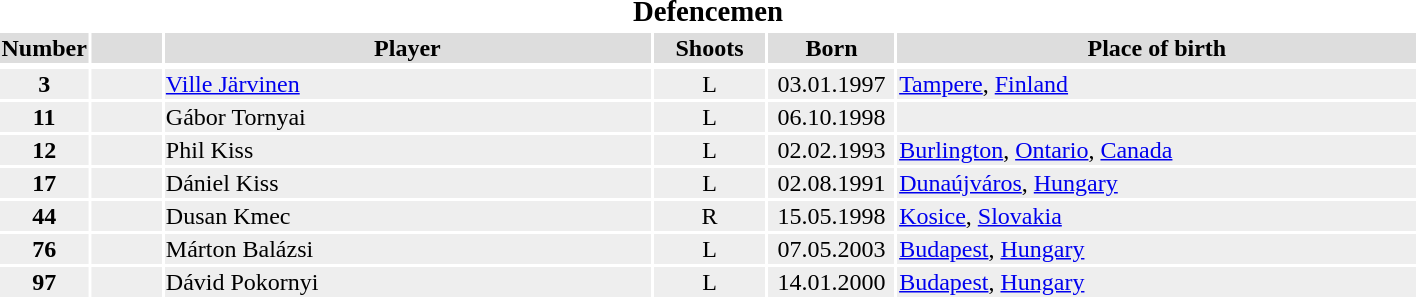<table width="75%">
<tr>
<th colspan="7"><big>Defencemen</big></th>
</tr>
<tr bgcolor="#dddddd">
<th width="5%">Number</th>
<th width="5%"></th>
<th>Player</th>
<th width="8%">Shoots</th>
<th width="9%">Born</th>
<th width="37%">Place of birth</th>
</tr>
<tr>
</tr>
<tr bgcolor="#eeeeee">
<td align="center"><strong>3</strong></td>
<td align="center"></td>
<td><a href='#'>Ville Järvinen</a></td>
<td align="center">L</td>
<td align="center">03.01.1997</td>
<td><a href='#'>Tampere</a>, <a href='#'>Finland</a></td>
</tr>
<tr bgcolor="#eeeeee">
<td align="center"><strong>11</strong></td>
<td align="center"></td>
<td>Gábor Tornyai</td>
<td align="center">L</td>
<td align="center">06.10.1998</td>
<td></td>
</tr>
<tr bgcolor="#eeeeee">
<td align="center"><strong>12</strong></td>
<td align="center"></td>
<td>Phil Kiss</td>
<td align="center">L</td>
<td align="center">02.02.1993</td>
<td><a href='#'>Burlington</a>, <a href='#'>Ontario</a>, <a href='#'>Canada</a></td>
</tr>
<tr bgcolor="#eeeeee">
<td align="center"><strong>17</strong></td>
<td align="center"></td>
<td>Dániel Kiss</td>
<td align="center">L</td>
<td align="center">02.08.1991</td>
<td><a href='#'>Dunaújváros</a>, <a href='#'>Hungary</a></td>
</tr>
<tr bgcolor="#eeeeee">
<td align="center"><strong>44</strong></td>
<td align="center"></td>
<td>Dusan Kmec</td>
<td align="center">R</td>
<td align="center">15.05.1998</td>
<td><a href='#'>Kosice</a>, <a href='#'>Slovakia</a></td>
</tr>
<tr bgcolor="#eeeeee">
<td align="center"><strong>76</strong></td>
<td align="center"></td>
<td>Márton Balázsi</td>
<td align="center">L</td>
<td align="center">07.05.2003</td>
<td><a href='#'>Budapest</a>, <a href='#'>Hungary</a></td>
</tr>
<tr bgcolor="#eeeeee">
<td align="center"><strong>97</strong></td>
<td align="center"></td>
<td>Dávid Pokornyi</td>
<td align="center">L</td>
<td align="center">14.01.2000</td>
<td><a href='#'>Budapest</a>, <a href='#'>Hungary</a></td>
</tr>
</table>
